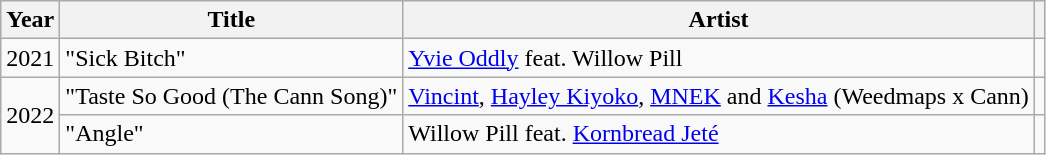<table class="wikitable plainrowheaders sortable">
<tr>
<th scope="col">Year</th>
<th scope="col">Title</th>
<th scope="col">Artist</th>
<th style="text-align: center;" class="unsortable"></th>
</tr>
<tr>
<td>2021</td>
<td>"Sick Bitch"</td>
<td><a href='#'>Yvie Oddly</a> feat. Willow Pill</td>
<td></td>
</tr>
<tr>
<td rowspan="2">2022</td>
<td>"Taste So Good (The Cann Song)"</td>
<td><a href='#'>Vincint</a>, <a href='#'>Hayley Kiyoko</a>, <a href='#'>MNEK</a> and <a href='#'>Kesha</a> (Weedmaps x Cann)</td>
<td></td>
</tr>
<tr>
<td>"Angle"</td>
<td>Willow Pill feat. <a href='#'>Kornbread Jeté</a></td>
<td></td>
</tr>
</table>
